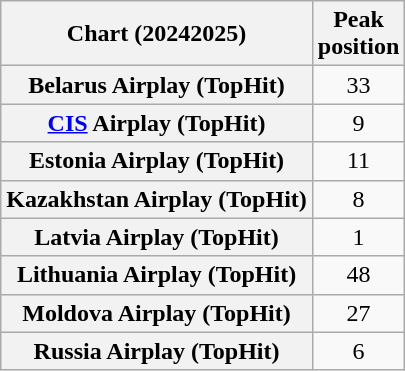<table class="wikitable plainrowheaders sortable" style="text-align:center">
<tr>
<th scope="col">Chart (20242025)</th>
<th scope="col">Peak<br>position</th>
</tr>
<tr>
<th scope="row">Belarus Airplay (TopHit)</th>
<td>33</td>
</tr>
<tr>
<th scope="row"><a href='#'>CIS</a> Airplay (TopHit)</th>
<td>9</td>
</tr>
<tr>
<th scope="row">Estonia Airplay (TopHit)</th>
<td>11</td>
</tr>
<tr>
<th scope="row">Kazakhstan Airplay (TopHit)</th>
<td>8</td>
</tr>
<tr>
<th scope="row">Latvia Airplay (TopHit)</th>
<td>1</td>
</tr>
<tr>
<th scope="row">Lithuania Airplay (TopHit)</th>
<td>48</td>
</tr>
<tr>
<th scope="row">Moldova Airplay (TopHit)</th>
<td>27</td>
</tr>
<tr>
<th scope="row">Russia Airplay (TopHit)</th>
<td>6</td>
</tr>
</table>
